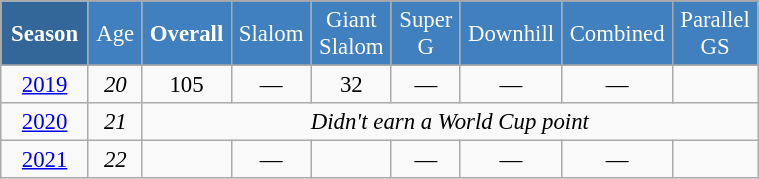<table class="wikitable" style="font-size:95%; text-align:center; border:grey solid 1px; border-collapse:collapse;" width="40%">
<tr style="background-color:#369; color:white;">
<td rowspan="2" colspan="1" width="10%"><strong>Season</strong></td>
</tr>
<tr style="background-color:#4180be; color:white;">
<td width="5%">Age</td>
<td width="5%"><strong>Overall</strong></td>
<td width="5%">Slalom</td>
<td width="5%">Giant<br>Slalom</td>
<td width="5%">Super G</td>
<td width="5%">Downhill</td>
<td width="5%">Combined</td>
<td width="5%">Parallel<br>GS</td>
</tr>
<tr style="background-color:#8CB2D8; color:white;">
</tr>
<tr>
<td><a href='#'>2019</a></td>
<td><em>20</em></td>
<td>105</td>
<td>—</td>
<td>32</td>
<td>—</td>
<td>—</td>
<td>—</td>
<td></td>
</tr>
<tr>
<td><a href='#'>2020</a></td>
<td><em>21</em></td>
<td colspan=7><em>Didn't earn a World Cup point</em></td>
</tr>
<tr>
<td><a href='#'>2021</a></td>
<td><em>22</em></td>
<td></td>
<td>—</td>
<td></td>
<td>—</td>
<td>—</td>
<td>—</td>
<td></td>
</tr>
</table>
